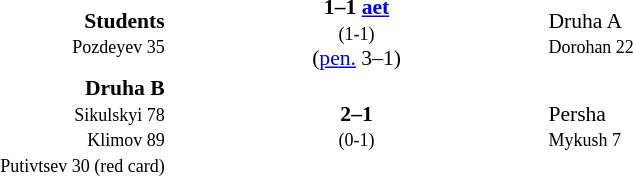<table width=100% cellspacing=1>
<tr>
<th width=20%></th>
<th width=20%></th>
<th width=20%></th>
<th></th>
</tr>
<tr style=font-size:90%>
<td align=right><strong>Students</strong><br><small>Pozdeyev 35</small></td>
<td align=center><strong>1–1 <a href='#'>aet</a></strong><br><small>(1-1)</small><br>(<a href='#'>pen.</a> 3–1)</td>
<td>Druha A<br><small>Dorohan 22</small></td>
<td></td>
</tr>
<tr style=font-size:90%>
<td align=right><strong>Druha B</strong><br><small>Sikulskyi 78</small><br><small>Klimov 89</small><br><small>Putivtsev 30 (red card)</small></td>
<td align=center><strong>2–1</strong><br><small>(0-1)</small></td>
<td>Persha<br><small>Mykush 7</small></td>
<td></td>
</tr>
</table>
